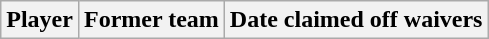<table class="wikitable">
<tr>
<th>Player</th>
<th>Former team</th>
<th>Date claimed off waivers</th>
</tr>
</table>
